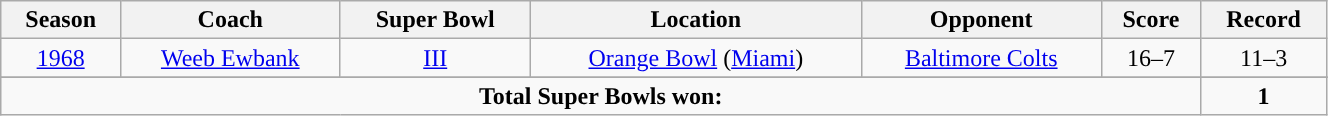<table class="wikitable" style="width:70%;text-align:center">
<tr>
<th>Season</th>
<th>Coach</th>
<th>Super Bowl</th>
<th>Location</th>
<th>Opponent</th>
<th>Score</th>
<th>Record</th>
</tr>
<tr>
<td><a href='#'>1968</a></td>
<td><a href='#'>Weeb Ewbank</a></td>
<td><a href='#'>III</a></td>
<td><a href='#'>Orange Bowl</a> (<a href='#'>Miami</a>)</td>
<td><a href='#'>Baltimore Colts</a></td>
<td>16–7</td>
<td>11–3</td>
</tr>
<tr>
</tr>
<tr>
<td colspan="6"><strong>Total Super Bowls won:</strong></td>
<td><strong>1</strong></td>
</tr>
</table>
